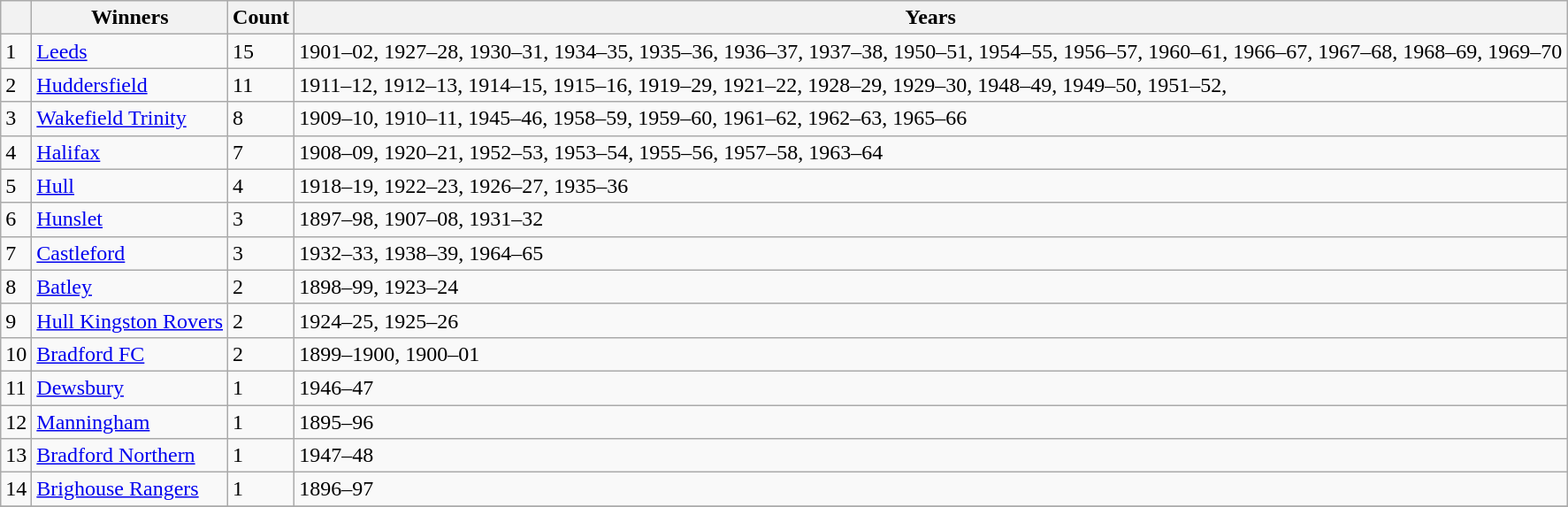<table class="wikitable">
<tr>
<th></th>
<th>Winners</th>
<th>Count</th>
<th>Years</th>
</tr>
<tr>
<td>1</td>
<td> <a href='#'>Leeds</a></td>
<td>15</td>
<td>1901–02, 1927–28, 1930–31, 1934–35, 1935–36, 1936–37, 1937–38, 1950–51, 1954–55, 1956–57, 1960–61, 1966–67, 1967–68, 1968–69, 1969–70</td>
</tr>
<tr>
<td>2</td>
<td> <a href='#'>Huddersfield</a></td>
<td>11</td>
<td>1911–12, 1912–13, 1914–15, 1915–16, 1919–29, 1921–22, 1928–29, 1929–30, 1948–49, 1949–50, 1951–52,</td>
</tr>
<tr>
<td>3</td>
<td> <a href='#'>Wakefield Trinity</a></td>
<td>8</td>
<td>1909–10, 1910–11, 1945–46, 1958–59, 1959–60, 1961–62, 1962–63, 1965–66</td>
</tr>
<tr>
<td>4</td>
<td> <a href='#'>Halifax</a></td>
<td>7</td>
<td>1908–09, 1920–21, 1952–53, 1953–54, 1955–56, 1957–58, 1963–64</td>
</tr>
<tr>
<td>5</td>
<td> <a href='#'>Hull</a></td>
<td>4</td>
<td>1918–19, 1922–23, 1926–27, 1935–36</td>
</tr>
<tr>
<td>6</td>
<td> <a href='#'>Hunslet</a></td>
<td>3</td>
<td>1897–98, 1907–08, 1931–32</td>
</tr>
<tr>
<td>7</td>
<td> <a href='#'>Castleford</a></td>
<td>3</td>
<td>1932–33, 1938–39, 1964–65</td>
</tr>
<tr>
<td>8</td>
<td> <a href='#'>Batley</a></td>
<td>2</td>
<td>1898–99, 1923–24</td>
</tr>
<tr>
<td>9</td>
<td> <a href='#'>Hull Kingston Rovers</a></td>
<td>2</td>
<td>1924–25, 1925–26</td>
</tr>
<tr>
<td>10</td>
<td><a href='#'>Bradford FC</a></td>
<td>2</td>
<td>1899–1900, 1900–01</td>
</tr>
<tr>
<td>11</td>
<td> <a href='#'>Dewsbury</a></td>
<td>1</td>
<td>1946–47</td>
</tr>
<tr>
<td>12</td>
<td><a href='#'>Manningham</a></td>
<td>1</td>
<td>1895–96</td>
</tr>
<tr>
<td>13</td>
<td> <a href='#'>Bradford Northern</a></td>
<td>1</td>
<td>1947–48</td>
</tr>
<tr>
<td>14</td>
<td><a href='#'>Brighouse Rangers</a></td>
<td>1</td>
<td>1896–97</td>
</tr>
<tr>
</tr>
</table>
